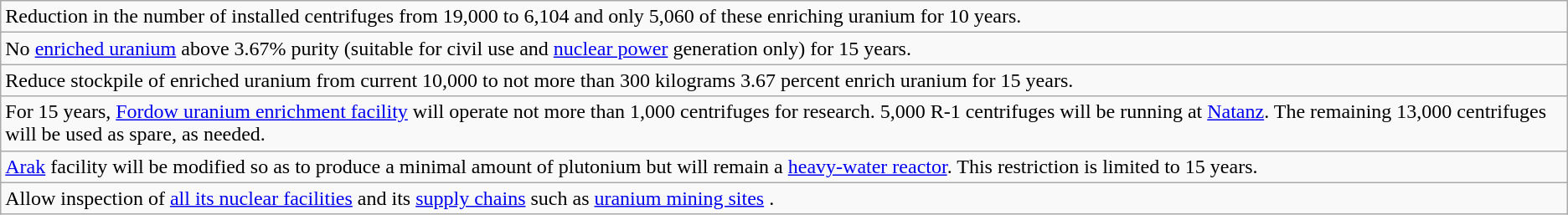<table class="wikitable">
<tr>
<td>Reduction in the number of installed centrifuges from 19,000 to 6,104 and only 5,060 of these enriching uranium for 10 years.</td>
</tr>
<tr>
<td>No <a href='#'>enriched uranium</a> above 3.67% purity (suitable for civil use and <a href='#'>nuclear power</a> generation only) for 15 years.</td>
</tr>
<tr>
<td>Reduce stockpile of enriched uranium from current 10,000 to not more than 300 kilograms 3.67 percent enrich uranium for 15 years.</td>
</tr>
<tr>
<td>For 15 years, <a href='#'>Fordow uranium enrichment facility</a> will operate not more than 1,000 centrifuges for research. 5,000 R-1 centrifuges will be running at <a href='#'>Natanz</a>. The remaining 13,000 centrifuges will be used as spare, as needed.</td>
</tr>
<tr>
<td><a href='#'>Arak</a> facility will be modified so as to produce a minimal amount of plutonium but will remain a <a href='#'>heavy-water reactor</a>. This restriction is limited to 15 years.</td>
</tr>
<tr>
<td>Allow inspection of <a href='#'>all its nuclear facilities</a> and its <a href='#'>supply chains</a> such as <a href='#'>uranium mining sites</a> .</td>
</tr>
</table>
